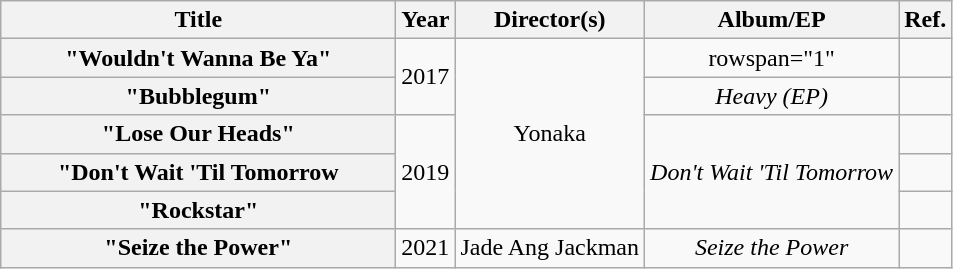<table class="wikitable plainrowheaders" style="text-align:center;">
<tr>
<th scope="col" style="width:16em;">Title</th>
<th scope="col">Year</th>
<th scope="col">Director(s)</th>
<th>Album/EP</th>
<th scope="col">Ref.</th>
</tr>
<tr>
<th scope="row">"Wouldn't Wanna Be Ya"</th>
<td rowspan="2">2017</td>
<td rowspan="5">Yonaka</td>
<td>rowspan="1" </td>
<td align="center"></td>
</tr>
<tr>
<th scope="row">"Bubblegum"</th>
<td><em>Heavy (EP)</em></td>
<td align="center"></td>
</tr>
<tr>
<th scope="row">"Lose Our Heads"</th>
<td rowspan="3">2019</td>
<td rowspan="3"><em>Don't Wait 'Til Tomorrow</em></td>
<td align="center"></td>
</tr>
<tr>
<th scope="row">"Don't Wait 'Til Tomorrow</th>
<td align="center"></td>
</tr>
<tr>
<th scope="row">"Rockstar"</th>
<td align="center"></td>
</tr>
<tr>
<th scope="row">"Seize the Power"</th>
<td>2021</td>
<td>Jade Ang Jackman</td>
<td><em>Seize the Power</em></td>
<td align="center"></td>
</tr>
</table>
